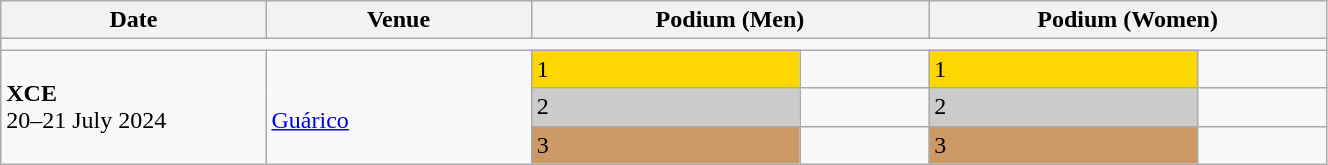<table class="wikitable" width=70%>
<tr>
<th>Date</th>
<th width=20%>Venue</th>
<th colspan=2 width=30%>Podium (Men)</th>
<th colspan=2 width=30%>Podium (Women)</th>
</tr>
<tr>
<td colspan=6></td>
</tr>
<tr>
<td rowspan=3><strong>XCE</strong> <br> 20–21 July 2024</td>
<td rowspan=3><br><a href='#'>Guárico</a></td>
<td bgcolor=FFD700>1</td>
<td></td>
<td bgcolor=FFD700>1</td>
<td></td>
</tr>
<tr>
<td bgcolor=CCCCCC>2</td>
<td></td>
<td bgcolor=CCCCCC>2</td>
<td></td>
</tr>
<tr>
<td bgcolor=CC9966>3</td>
<td></td>
<td bgcolor=CC9966>3</td>
<td></td>
</tr>
</table>
